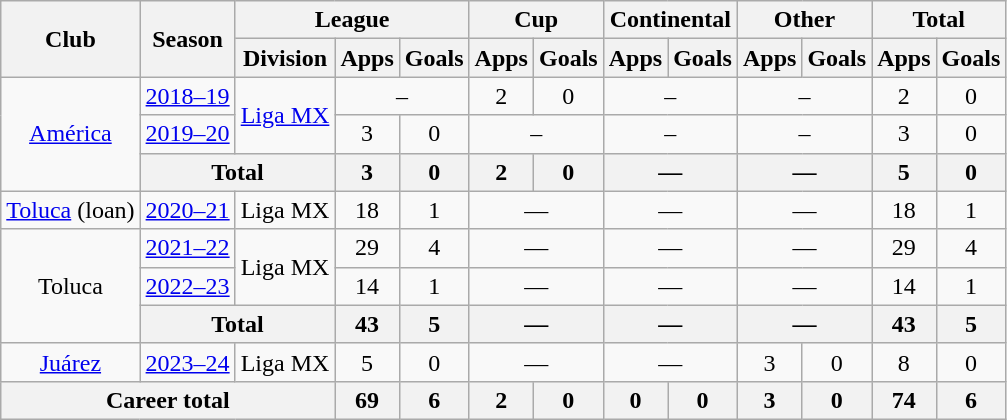<table class="wikitable" style="text-align: center">
<tr>
<th rowspan="2">Club</th>
<th rowspan="2">Season</th>
<th colspan="3">League</th>
<th colspan="2">Cup</th>
<th colspan="2">Continental</th>
<th colspan="2">Other</th>
<th colspan="2">Total</th>
</tr>
<tr>
<th>Division</th>
<th>Apps</th>
<th>Goals</th>
<th>Apps</th>
<th>Goals</th>
<th>Apps</th>
<th>Goals</th>
<th>Apps</th>
<th>Goals</th>
<th>Apps</th>
<th>Goals</th>
</tr>
<tr>
<td rowspan=3><a href='#'>América</a></td>
<td><a href='#'>2018–19</a></td>
<td rowspan=2><a href='#'>Liga MX</a></td>
<td colspan="2">–</td>
<td>2</td>
<td>0</td>
<td colspan="2">–</td>
<td colspan="2">–</td>
<td>2</td>
<td>0</td>
</tr>
<tr>
<td><a href='#'>2019–20</a></td>
<td>3</td>
<td>0</td>
<td colspan="2">–</td>
<td colspan="2">–</td>
<td colspan="2">–</td>
<td>3</td>
<td>0</td>
</tr>
<tr>
<th colspan="2">Total</th>
<th>3</th>
<th>0</th>
<th>2</th>
<th>0</th>
<th colspan=2>—</th>
<th colspan=2>—</th>
<th>5</th>
<th>0</th>
</tr>
<tr>
<td><a href='#'>Toluca</a> (loan)</td>
<td><a href='#'>2020–21</a></td>
<td>Liga MX</td>
<td>18</td>
<td>1</td>
<td colspan=2>—</td>
<td colspan=2>—</td>
<td colspan=2>—</td>
<td>18</td>
<td>1</td>
</tr>
<tr>
<td rowspan=3>Toluca</td>
<td><a href='#'>2021–22</a></td>
<td rowspan=2>Liga MX</td>
<td>29</td>
<td>4</td>
<td colspan=2>—</td>
<td colspan=2>—</td>
<td colspan=2>—</td>
<td>29</td>
<td>4</td>
</tr>
<tr>
<td><a href='#'>2022–23</a></td>
<td>14</td>
<td>1</td>
<td colspan=2>—</td>
<td colspan=2>—</td>
<td colspan=2>—</td>
<td>14</td>
<td>1</td>
</tr>
<tr>
<th colspan="2">Total</th>
<th>43</th>
<th>5</th>
<th colspan=2>—</th>
<th colspan=2>—</th>
<th colspan=2>—</th>
<th>43</th>
<th>5</th>
</tr>
<tr>
<td><a href='#'>Juárez</a></td>
<td><a href='#'>2023–24</a></td>
<td>Liga MX</td>
<td>5</td>
<td>0</td>
<td colspan=2>—</td>
<td colspan=2>—</td>
<td>3</td>
<td>0</td>
<td>8</td>
<td>0</td>
</tr>
<tr>
<th colspan=3>Career total</th>
<th>69</th>
<th>6</th>
<th>2</th>
<th>0</th>
<th>0</th>
<th>0</th>
<th>3</th>
<th>0</th>
<th>74</th>
<th>6</th>
</tr>
</table>
